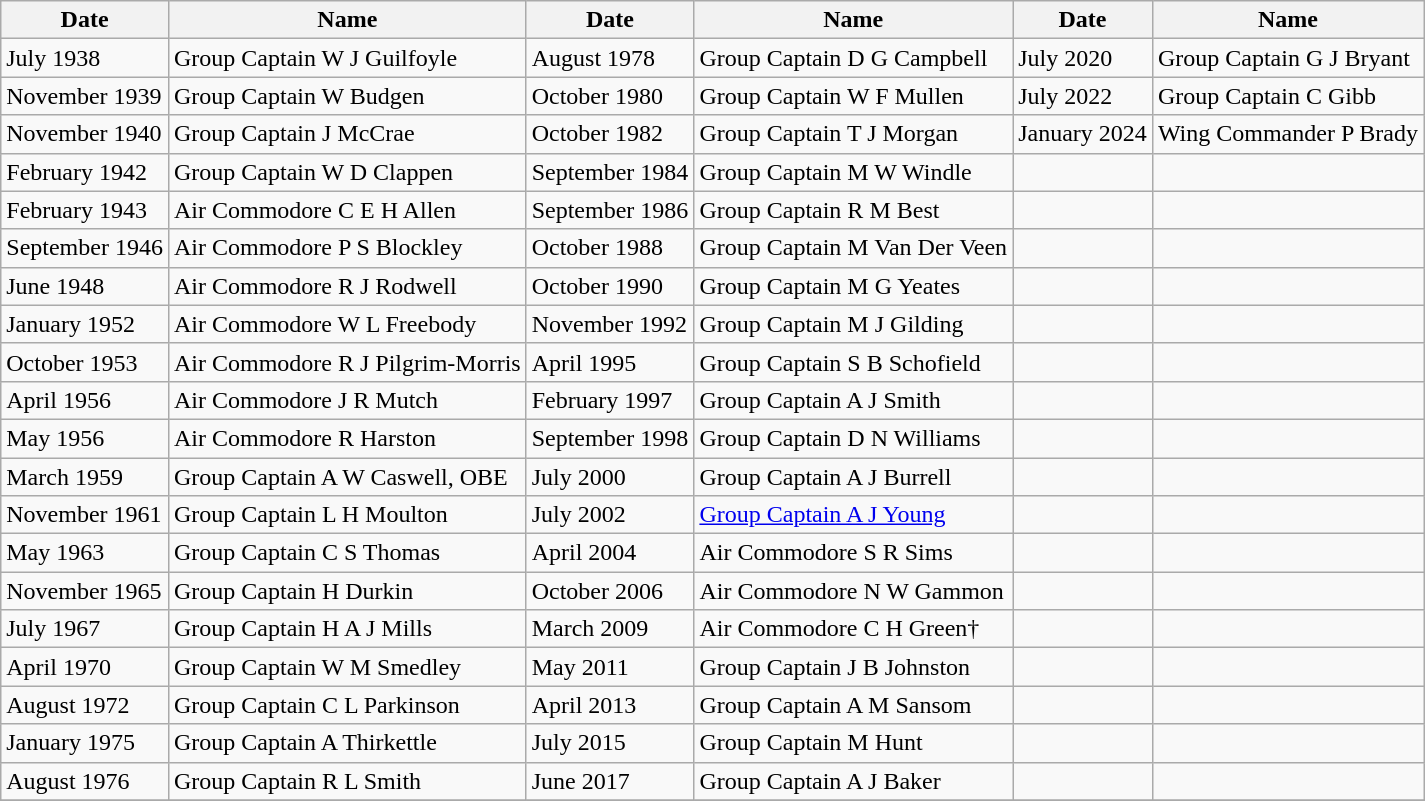<table class="wikitable">
<tr>
<th>Date</th>
<th>Name</th>
<th>Date</th>
<th>Name</th>
<th>Date</th>
<th>Name</th>
</tr>
<tr>
<td>July 1938</td>
<td>Group Captain W J Guilfoyle</td>
<td>August 1978</td>
<td>Group Captain D G Campbell</td>
<td>July 2020</td>
<td>Group Captain G J Bryant</td>
</tr>
<tr>
<td>November 1939</td>
<td>Group Captain W Budgen</td>
<td>October 1980</td>
<td>Group Captain W F Mullen</td>
<td>July 2022</td>
<td>Group Captain C Gibb</td>
</tr>
<tr>
<td>November 1940</td>
<td>Group Captain J McCrae</td>
<td>October 1982</td>
<td>Group Captain T J Morgan</td>
<td>January 2024</td>
<td>Wing Commander P Brady</td>
</tr>
<tr>
<td>February 1942</td>
<td>Group Captain W D Clappen</td>
<td>September 1984</td>
<td>Group Captain M W Windle</td>
<td></td>
<td></td>
</tr>
<tr>
<td>February 1943</td>
<td>Air Commodore C E H Allen</td>
<td>September 1986</td>
<td>Group Captain R M Best</td>
<td></td>
<td></td>
</tr>
<tr>
<td>September 1946</td>
<td>Air Commodore P S Blockley</td>
<td>October 1988</td>
<td>Group Captain M Van Der Veen</td>
<td></td>
<td></td>
</tr>
<tr>
<td>June 1948</td>
<td>Air Commodore R J Rodwell</td>
<td>October 1990</td>
<td>Group Captain M G Yeates</td>
<td></td>
<td></td>
</tr>
<tr>
<td>January 1952</td>
<td>Air Commodore W L Freebody</td>
<td>November 1992</td>
<td>Group Captain M J Gilding</td>
<td></td>
<td></td>
</tr>
<tr>
<td>October 1953</td>
<td>Air Commodore R J Pilgrim-Morris</td>
<td>April 1995</td>
<td>Group Captain S B Schofield</td>
<td></td>
<td></td>
</tr>
<tr>
<td>April 1956</td>
<td>Air Commodore J R Mutch</td>
<td>February 1997</td>
<td>Group Captain A J Smith</td>
<td></td>
<td></td>
</tr>
<tr>
<td>May 1956</td>
<td>Air Commodore R Harston</td>
<td>September 1998</td>
<td>Group Captain D N Williams</td>
<td></td>
<td></td>
</tr>
<tr>
<td>March 1959</td>
<td>Group Captain A W Caswell, OBE</td>
<td>July 2000</td>
<td>Group Captain A J Burrell</td>
<td></td>
<td></td>
</tr>
<tr>
<td>November 1961</td>
<td>Group Captain L H Moulton</td>
<td>July 2002</td>
<td><a href='#'>Group Captain A J Young</a></td>
<td></td>
<td></td>
</tr>
<tr>
<td>May 1963</td>
<td>Group Captain C S Thomas</td>
<td>April 2004</td>
<td>Air Commodore S R Sims</td>
<td></td>
<td></td>
</tr>
<tr>
<td>November 1965</td>
<td>Group Captain H Durkin</td>
<td>October 2006</td>
<td>Air Commodore N W Gammon</td>
<td></td>
<td></td>
</tr>
<tr>
<td>July 1967</td>
<td>Group Captain H A J Mills</td>
<td>March 2009</td>
<td>Air Commodore C H Green†</td>
<td></td>
<td></td>
</tr>
<tr>
<td>April 1970</td>
<td>Group Captain W M Smedley</td>
<td>May 2011</td>
<td>Group Captain J B Johnston</td>
<td></td>
<td></td>
</tr>
<tr>
<td>August 1972</td>
<td>Group Captain C L Parkinson</td>
<td>April 2013</td>
<td>Group Captain A M Sansom</td>
<td></td>
<td></td>
</tr>
<tr>
<td>January 1975</td>
<td>Group Captain A Thirkettle</td>
<td>July 2015</td>
<td>Group Captain M Hunt</td>
<td></td>
<td></td>
</tr>
<tr>
<td>August 1976</td>
<td>Group Captain R L Smith</td>
<td>June 2017</td>
<td>Group Captain A J Baker</td>
<td></td>
<td></td>
</tr>
<tr>
</tr>
</table>
